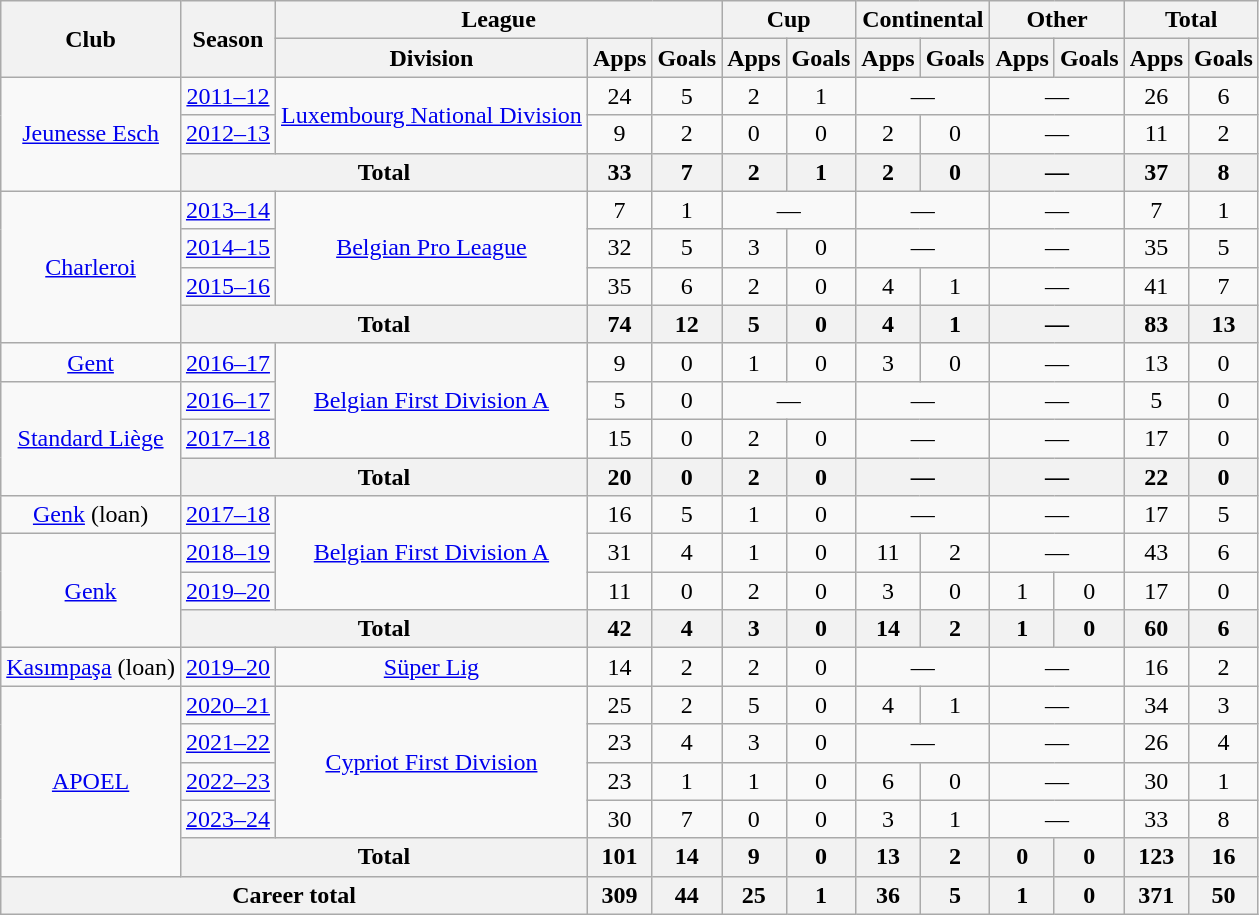<table class="wikitable" style="text-align:center">
<tr>
<th rowspan="2">Club</th>
<th rowspan="2">Season</th>
<th colspan="3">League</th>
<th colspan="2">Cup</th>
<th colspan="2">Continental</th>
<th colspan="2">Other</th>
<th colspan="2">Total</th>
</tr>
<tr>
<th>Division</th>
<th>Apps</th>
<th>Goals</th>
<th>Apps</th>
<th>Goals</th>
<th>Apps</th>
<th>Goals</th>
<th>Apps</th>
<th>Goals</th>
<th>Apps</th>
<th>Goals</th>
</tr>
<tr>
<td rowspan="3"><a href='#'>Jeunesse Esch</a></td>
<td><a href='#'>2011–12</a></td>
<td rowspan="2"><a href='#'>Luxembourg National Division</a></td>
<td>24</td>
<td>5</td>
<td>2</td>
<td>1</td>
<td colspan="2">—</td>
<td colspan="2">—</td>
<td>26</td>
<td>6</td>
</tr>
<tr>
<td><a href='#'>2012–13</a></td>
<td>9</td>
<td>2</td>
<td>0</td>
<td>0</td>
<td>2</td>
<td>0</td>
<td colspan="2">—</td>
<td>11</td>
<td>2</td>
</tr>
<tr>
<th colspan="2">Total</th>
<th>33</th>
<th>7</th>
<th>2</th>
<th>1</th>
<th>2</th>
<th>0</th>
<th colspan="2">—</th>
<th>37</th>
<th>8</th>
</tr>
<tr>
<td rowspan="4"><a href='#'>Charleroi</a></td>
<td><a href='#'>2013–14</a></td>
<td rowspan="3"><a href='#'>Belgian Pro League</a></td>
<td>7</td>
<td>1</td>
<td colspan="2">—</td>
<td colspan="2">—</td>
<td colspan="2">—</td>
<td>7</td>
<td>1</td>
</tr>
<tr>
<td><a href='#'>2014–15</a></td>
<td>32</td>
<td>5</td>
<td>3</td>
<td>0</td>
<td colspan="2">—</td>
<td colspan="2">—</td>
<td>35</td>
<td>5</td>
</tr>
<tr>
<td><a href='#'>2015–16</a></td>
<td>35</td>
<td>6</td>
<td>2</td>
<td>0</td>
<td>4</td>
<td>1</td>
<td colspan="2">—</td>
<td>41</td>
<td>7</td>
</tr>
<tr>
<th colspan="2">Total</th>
<th>74</th>
<th>12</th>
<th>5</th>
<th>0</th>
<th>4</th>
<th>1</th>
<th colspan="2">—</th>
<th>83</th>
<th>13</th>
</tr>
<tr>
<td><a href='#'>Gent</a></td>
<td><a href='#'>2016–17</a></td>
<td rowspan="3"><a href='#'>Belgian First Division A</a></td>
<td>9</td>
<td>0</td>
<td>1</td>
<td>0</td>
<td>3</td>
<td>0</td>
<td colspan="2">—</td>
<td>13</td>
<td>0</td>
</tr>
<tr>
<td rowspan="3"><a href='#'>Standard Liège</a></td>
<td><a href='#'>2016–17</a></td>
<td>5</td>
<td>0</td>
<td colspan="2">—</td>
<td colspan="2">—</td>
<td colspan="2">—</td>
<td>5</td>
<td>0</td>
</tr>
<tr>
<td><a href='#'>2017–18</a></td>
<td>15</td>
<td>0</td>
<td>2</td>
<td>0</td>
<td colspan="2">—</td>
<td colspan="2">—</td>
<td>17</td>
<td>0</td>
</tr>
<tr>
<th colspan="2">Total</th>
<th>20</th>
<th>0</th>
<th>2</th>
<th>0</th>
<th colspan="2">—</th>
<th colspan="2">—</th>
<th>22</th>
<th>0</th>
</tr>
<tr>
<td><a href='#'>Genk</a> (loan)</td>
<td><a href='#'>2017–18</a></td>
<td rowspan="3"><a href='#'>Belgian First Division A</a></td>
<td>16</td>
<td>5</td>
<td>1</td>
<td>0</td>
<td colspan="2">—</td>
<td colspan="2">—</td>
<td>17</td>
<td>5</td>
</tr>
<tr>
<td rowspan="3"><a href='#'>Genk</a></td>
<td><a href='#'>2018–19</a></td>
<td>31</td>
<td>4</td>
<td>1</td>
<td>0</td>
<td>11</td>
<td>2</td>
<td colspan="2">—</td>
<td>43</td>
<td>6</td>
</tr>
<tr>
<td><a href='#'>2019–20</a></td>
<td>11</td>
<td>0</td>
<td>2</td>
<td>0</td>
<td>3</td>
<td>0</td>
<td>1</td>
<td>0</td>
<td>17</td>
<td>0</td>
</tr>
<tr>
<th colspan="2">Total</th>
<th>42</th>
<th>4</th>
<th>3</th>
<th>0</th>
<th>14</th>
<th>2</th>
<th>1</th>
<th>0</th>
<th>60</th>
<th>6</th>
</tr>
<tr>
<td><a href='#'>Kasımpaşa</a> (loan)</td>
<td><a href='#'>2019–20</a></td>
<td><a href='#'>Süper Lig</a></td>
<td>14</td>
<td>2</td>
<td>2</td>
<td>0</td>
<td colspan="2">—</td>
<td colspan="2">—</td>
<td>16</td>
<td>2</td>
</tr>
<tr>
<td rowspan="5"><a href='#'>APOEL</a></td>
<td><a href='#'>2020–21</a></td>
<td rowspan="4"><a href='#'>Cypriot First Division</a></td>
<td>25</td>
<td>2</td>
<td>5</td>
<td>0</td>
<td>4</td>
<td>1</td>
<td colspan="2">—</td>
<td>34</td>
<td>3</td>
</tr>
<tr>
<td><a href='#'>2021–22</a></td>
<td>23</td>
<td>4</td>
<td>3</td>
<td>0</td>
<td colspan="2">—</td>
<td colspan="2">—</td>
<td>26</td>
<td>4</td>
</tr>
<tr>
<td><a href='#'>2022–23</a></td>
<td>23</td>
<td>1</td>
<td>1</td>
<td>0</td>
<td>6</td>
<td>0</td>
<td colspan="2">—</td>
<td>30</td>
<td>1</td>
</tr>
<tr>
<td><a href='#'>2023–24</a></td>
<td>30</td>
<td>7</td>
<td>0</td>
<td>0</td>
<td>3</td>
<td>1</td>
<td colspan="2">—</td>
<td>33</td>
<td>8</td>
</tr>
<tr>
<th colspan="2">Total</th>
<th>101</th>
<th>14</th>
<th>9</th>
<th>0</th>
<th>13</th>
<th>2</th>
<th>0</th>
<th>0</th>
<th>123</th>
<th>16</th>
</tr>
<tr>
<th colspan="3">Career total</th>
<th>309</th>
<th>44</th>
<th>25</th>
<th>1</th>
<th>36</th>
<th>5</th>
<th>1</th>
<th>0</th>
<th>371</th>
<th>50</th>
</tr>
</table>
